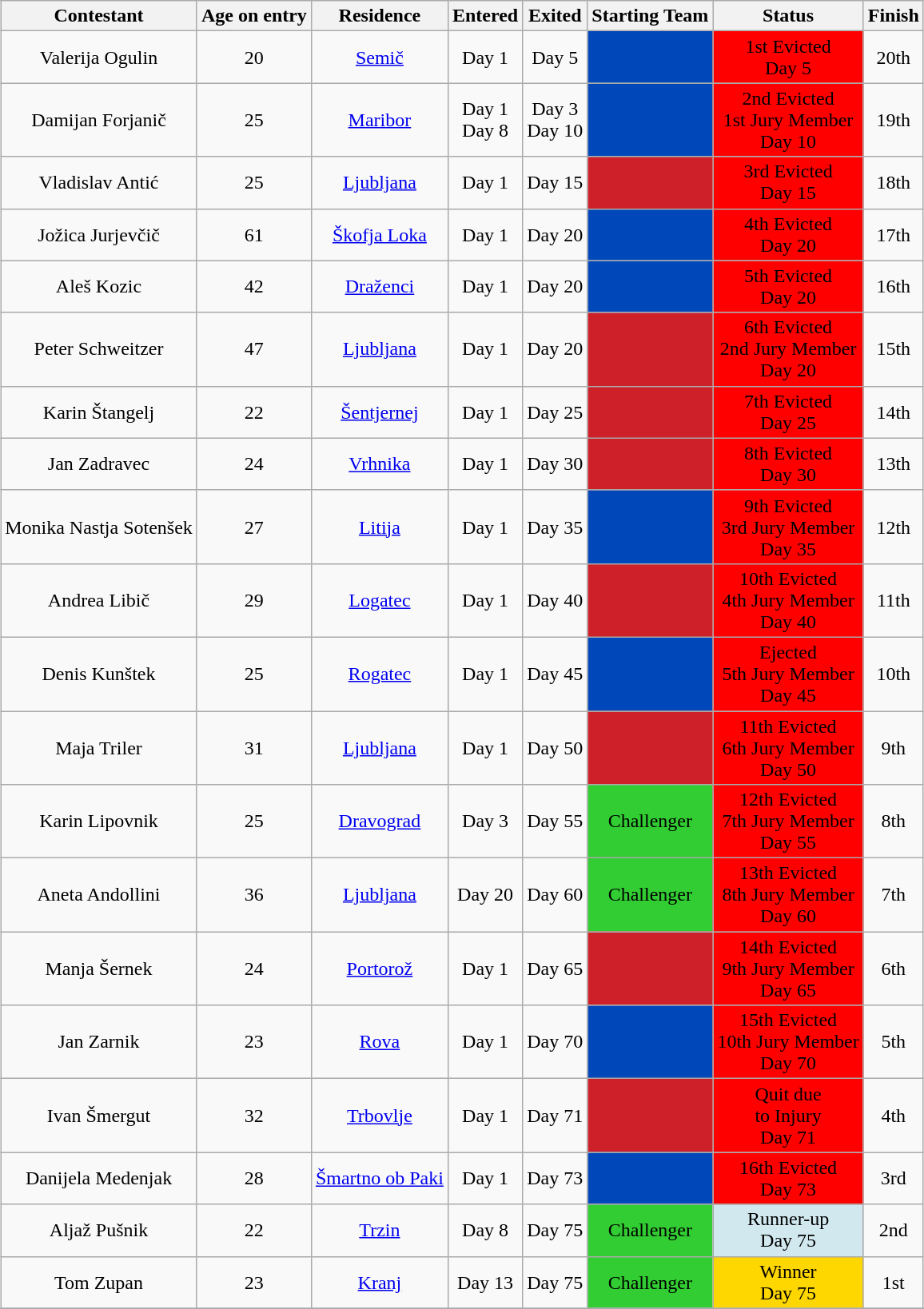<table class="wikitable sortable" style="margin:auto; text-align:center">
<tr>
<th>Contestant</th>
<th>Age on entry</th>
<th>Residence</th>
<th>Entered</th>
<th>Exited</th>
<th>Starting Team</th>
<th>Status</th>
<th>Finish</th>
</tr>
<tr>
<td>Valerija Ogulin</td>
<td>20</td>
<td><a href='#'>Semič</a></td>
<td>Day 1</td>
<td>Day 5</td>
<td bgcolor="#0048BA"></td>
<td style="background:#ff0000;">1st Evicted<br>Day 5</td>
<td>20th</td>
</tr>
<tr>
<td>Damijan Forjanič</td>
<td>25</td>
<td><a href='#'>Maribor</a></td>
<td>Day 1<br>Day 8</td>
<td>Day 3<br>Day 10</td>
<td bgcolor="#0048BA"></td>
<td style="background:#ff0000;">2nd Evicted<br>1st Jury Member<br>Day 10</td>
<td>19th</td>
</tr>
<tr>
<td>Vladislav Antić</td>
<td>25</td>
<td><a href='#'>Ljubljana</a></td>
<td>Day 1</td>
<td>Day 15</td>
<td bgcolor="#CE2029"></td>
<td style="background:#ff0000;">3rd Evicted<br>Day 15</td>
<td>18th</td>
</tr>
<tr>
<td>Jožica Jurjevčič</td>
<td>61</td>
<td><a href='#'>Škofja Loka</a></td>
<td>Day 1</td>
<td>Day 20</td>
<td bgcolor="#0048BA"></td>
<td style="background:#ff0000;">4th Evicted<br>Day 20</td>
<td>17th</td>
</tr>
<tr>
<td>Aleš Kozic</td>
<td>42</td>
<td><a href='#'>Draženci</a></td>
<td>Day 1</td>
<td>Day 20</td>
<td bgcolor="#0048BA"></td>
<td style="background:#ff0000;">5th Evicted<br>Day 20</td>
<td>16th</td>
</tr>
<tr>
<td>Peter Schweitzer</td>
<td>47</td>
<td><a href='#'>Ljubljana</a></td>
<td>Day 1</td>
<td>Day 20</td>
<td bgcolor="#CE2029"></td>
<td style="background:#ff0000;">6th Evicted<br>2nd Jury Member<br>Day 20</td>
<td>15th</td>
</tr>
<tr>
<td>Karin Štangelj</td>
<td>22</td>
<td><a href='#'>Šentjernej</a></td>
<td>Day 1</td>
<td>Day 25</td>
<td bgcolor="#CE2029"></td>
<td style="background:#ff0000;">7th Evicted<br>Day 25</td>
<td>14th</td>
</tr>
<tr>
<td>Jan Zadravec</td>
<td>24</td>
<td><a href='#'>Vrhnika</a></td>
<td>Day 1</td>
<td>Day 30</td>
<td bgcolor="#CE2029"></td>
<td style="background:#ff0000;">8th Evicted<br>Day 30</td>
<td>13th</td>
</tr>
<tr>
<td>Monika Nastja Sotenšek</td>
<td>27</td>
<td><a href='#'>Litija</a></td>
<td>Day 1</td>
<td>Day 35</td>
<td bgcolor="#0048BA"></td>
<td style="background:#ff0000;">9th Evicted<br>3rd Jury Member<br>Day 35</td>
<td>12th</td>
</tr>
<tr>
<td>Andrea Libič</td>
<td>29</td>
<td><a href='#'>Logatec</a></td>
<td>Day 1</td>
<td>Day 40</td>
<td bgcolor="#CE2029"></td>
<td style="background:#ff0000;">10th Evicted<br>4th Jury Member<br>Day 40</td>
<td>11th</td>
</tr>
<tr>
<td>Denis Kunštek</td>
<td>25</td>
<td><a href='#'>Rogatec</a></td>
<td>Day 1</td>
<td>Day 45</td>
<td bgcolor="#0048BA"></td>
<td style="background:#ff0000;">Ejected<br>5th Jury Member<br>Day 45</td>
<td>10th</td>
</tr>
<tr>
<td>Maja Triler</td>
<td>31</td>
<td><a href='#'>Ljubljana</a></td>
<td>Day 1</td>
<td>Day 50</td>
<td bgcolor="#CE2029"></td>
<td style="background:#ff0000;">11th Evicted<br>6th Jury Member<br>Day 50</td>
<td>9th</td>
</tr>
<tr>
<td>Karin Lipovnik</td>
<td>25</td>
<td><a href='#'>Dravograd</a></td>
<td>Day 3</td>
<td>Day 55</td>
<td bgcolor="limegreen">Challenger</td>
<td style="background:#ff0000;">12th Evicted<br>7th Jury Member<br>Day 55</td>
<td>8th</td>
</tr>
<tr>
<td>Aneta Andollini</td>
<td>36</td>
<td><a href='#'>Ljubljana</a></td>
<td>Day 20</td>
<td>Day 60</td>
<td bgcolor="limegreen">Challenger</td>
<td style="background:#ff0000;">13th Evicted<br>8th Jury Member<br>Day 60</td>
<td>7th</td>
</tr>
<tr>
<td>Manja Šernek</td>
<td>24</td>
<td><a href='#'>Portorož</a></td>
<td>Day 1</td>
<td>Day 65</td>
<td bgcolor="#CE2029"></td>
<td style="background:#ff0000;">14th Evicted<br>9th Jury Member<br>Day 65</td>
<td>6th</td>
</tr>
<tr>
<td>Jan Zarnik</td>
<td>23</td>
<td><a href='#'>Rova</a></td>
<td>Day 1</td>
<td>Day 70</td>
<td bgcolor="#0048BA"></td>
<td style="background:#ff0000;">15th Evicted<br>10th Jury Member<br>Day 70</td>
<td>5th</td>
</tr>
<tr>
<td>Ivan Šmergut</td>
<td>32</td>
<td><a href='#'>Trbovlje</a></td>
<td>Day 1</td>
<td>Day 71</td>
<td bgcolor="#CE2029"></td>
<td style="background:#ff0000;">Quit due<br>to Injury<br>Day 71</td>
<td>4th</td>
</tr>
<tr>
<td>Danijela Medenjak</td>
<td>28</td>
<td><a href='#'>Šmartno ob Paki</a></td>
<td>Day 1</td>
<td>Day 73</td>
<td bgcolor="#0048BA"></td>
<td style="background:#ff0000;">16th Evicted<br>Day 73</td>
<td>3rd</td>
</tr>
<tr>
<td>Aljaž Pušnik</td>
<td>22</td>
<td><a href='#'>Trzin</a></td>
<td>Day 8</td>
<td>Day 75</td>
<td style="background:limegreen;">Challenger</td>
<td style="background:#D1E8EF;">Runner-up<br>Day 75</td>
<td>2nd</td>
</tr>
<tr>
<td>Tom Zupan</td>
<td>23</td>
<td><a href='#'>Kranj</a></td>
<td>Day 13</td>
<td>Day 75</td>
<td bgcolor="limegreen">Challenger</td>
<td style="background:gold;">Winner<br>Day 75</td>
<td>1st</td>
</tr>
<tr>
</tr>
</table>
